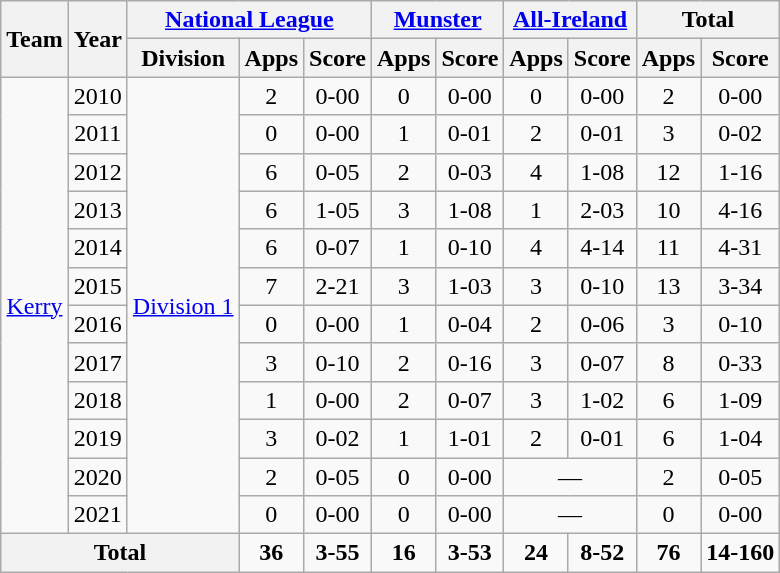<table class="wikitable" style="text-align:center">
<tr>
<th rowspan="2">Team</th>
<th rowspan="2">Year</th>
<th colspan="3"><a href='#'>National League</a></th>
<th colspan="2"><a href='#'>Munster</a></th>
<th colspan="2"><a href='#'>All-Ireland</a></th>
<th colspan="2">Total</th>
</tr>
<tr>
<th>Division</th>
<th>Apps</th>
<th>Score</th>
<th>Apps</th>
<th>Score</th>
<th>Apps</th>
<th>Score</th>
<th>Apps</th>
<th>Score</th>
</tr>
<tr>
<td rowspan="12"><a href='#'>Kerry</a></td>
<td>2010</td>
<td rowspan="12"><a href='#'>Division 1</a></td>
<td>2</td>
<td>0-00</td>
<td>0</td>
<td>0-00</td>
<td>0</td>
<td>0-00</td>
<td>2</td>
<td>0-00</td>
</tr>
<tr>
<td>2011</td>
<td>0</td>
<td>0-00</td>
<td>1</td>
<td>0-01</td>
<td>2</td>
<td>0-01</td>
<td>3</td>
<td>0-02</td>
</tr>
<tr>
<td>2012</td>
<td>6</td>
<td>0-05</td>
<td>2</td>
<td>0-03</td>
<td>4</td>
<td>1-08</td>
<td>12</td>
<td>1-16</td>
</tr>
<tr>
<td>2013</td>
<td>6</td>
<td>1-05</td>
<td>3</td>
<td>1-08</td>
<td>1</td>
<td>2-03</td>
<td>10</td>
<td>4-16</td>
</tr>
<tr>
<td>2014</td>
<td>6</td>
<td>0-07</td>
<td>1</td>
<td>0-10</td>
<td>4</td>
<td>4-14</td>
<td>11</td>
<td>4-31</td>
</tr>
<tr>
<td>2015</td>
<td>7</td>
<td>2-21</td>
<td>3</td>
<td>1-03</td>
<td>3</td>
<td>0-10</td>
<td>13</td>
<td>3-34</td>
</tr>
<tr>
<td>2016</td>
<td>0</td>
<td>0-00</td>
<td>1</td>
<td>0-04</td>
<td>2</td>
<td>0-06</td>
<td>3</td>
<td>0-10</td>
</tr>
<tr>
<td>2017</td>
<td>3</td>
<td>0-10</td>
<td>2</td>
<td>0-16</td>
<td>3</td>
<td>0-07</td>
<td>8</td>
<td>0-33</td>
</tr>
<tr>
<td>2018</td>
<td>1</td>
<td>0-00</td>
<td>2</td>
<td>0-07</td>
<td>3</td>
<td>1-02</td>
<td>6</td>
<td>1-09</td>
</tr>
<tr>
<td>2019</td>
<td>3</td>
<td>0-02</td>
<td>1</td>
<td>1-01</td>
<td>2</td>
<td>0-01</td>
<td>6</td>
<td>1-04</td>
</tr>
<tr>
<td>2020</td>
<td>2</td>
<td>0-05</td>
<td>0</td>
<td>0-00</td>
<td colspan=2>—</td>
<td>2</td>
<td>0-05</td>
</tr>
<tr>
<td>2021</td>
<td>0</td>
<td>0-00</td>
<td>0</td>
<td>0-00</td>
<td colspan=2>—</td>
<td>0</td>
<td>0-00</td>
</tr>
<tr>
<th colspan="3">Total</th>
<td><strong>36</strong></td>
<td><strong>3-55</strong></td>
<td><strong>16</strong></td>
<td><strong>3-53</strong></td>
<td><strong>24</strong></td>
<td><strong>8-52</strong></td>
<td><strong>76</strong></td>
<td><strong>14-160</strong></td>
</tr>
</table>
